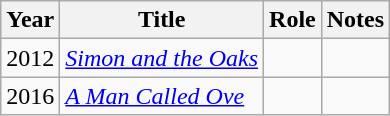<table class="wikitable sortable">
<tr>
<th>Year</th>
<th>Title</th>
<th>Role</th>
<th class="unsortable">Notes</th>
</tr>
<tr>
<td>2012</td>
<td><em><a href='#'>Simon and the Oaks</a></em></td>
<td></td>
<td></td>
</tr>
<tr>
<td>2016</td>
<td><em><a href='#'>A Man Called Ove</a></em></td>
<td></td>
<td></td>
</tr>
</table>
